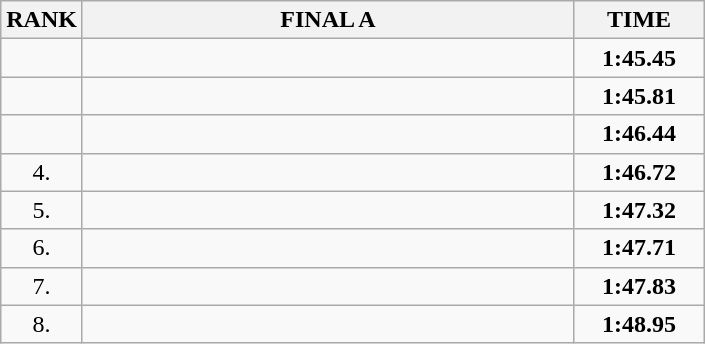<table class="wikitable">
<tr>
<th>RANK</th>
<th style="width: 20em">FINAL A</th>
<th style="width: 5em">TIME</th>
</tr>
<tr>
<td align="center"></td>
<td></td>
<td align="center"><strong>1:45.45</strong></td>
</tr>
<tr>
<td align="center"></td>
<td></td>
<td align="center"><strong>1:45.81</strong></td>
</tr>
<tr>
<td align="center"></td>
<td></td>
<td align="center"><strong>1:46.44</strong></td>
</tr>
<tr>
<td align="center">4.</td>
<td></td>
<td align="center"><strong>1:46.72</strong></td>
</tr>
<tr>
<td align="center">5.</td>
<td></td>
<td align="center"><strong>1:47.32</strong></td>
</tr>
<tr>
<td align="center">6.</td>
<td></td>
<td align="center"><strong>1:47.71</strong></td>
</tr>
<tr>
<td align="center">7.</td>
<td></td>
<td align="center"><strong>1:47.83</strong></td>
</tr>
<tr>
<td align="center">8.</td>
<td></td>
<td align="center"><strong>1:48.95</strong></td>
</tr>
</table>
